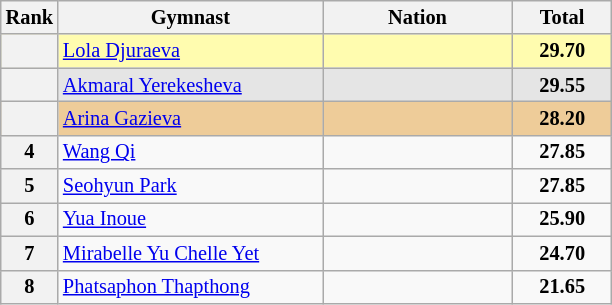<table class="wikitable sortable" style="text-align:center; font-size:85%">
<tr>
<th scope="col" style="width:20px;">Rank</th>
<th ! scope="col" style="width:170px;">Gymnast</th>
<th ! scope="col" style="width:120px;">Nation</th>
<th ! scope="col" style="width:60px;">Total</th>
</tr>
<tr bgcolor=fffcaf>
<th scope=row></th>
<td align=left><a href='#'>Lola Djuraeva</a></td>
<td style="text-align:left;"></td>
<td><strong>29.70</strong></td>
</tr>
<tr bgcolor=e5e5e5>
<th scope=row></th>
<td align=left><a href='#'>Akmaral Yerekesheva</a></td>
<td style="text-align:left;"></td>
<td><strong>29.55</strong></td>
</tr>
<tr bgcolor=eecc99>
<th scope=row></th>
<td align=left><a href='#'>Arina Gazieva</a></td>
<td style="text-align:left;"></td>
<td><strong>28.20</strong></td>
</tr>
<tr>
<th scope=row>4</th>
<td align=left><a href='#'>Wang Qi</a></td>
<td style="text-align:left;"></td>
<td><strong>27.85</strong></td>
</tr>
<tr>
<th scope=row>5</th>
<td align=left><a href='#'>Seohyun Park</a></td>
<td style="text-align:left;"></td>
<td><strong>27.85</strong></td>
</tr>
<tr>
<th scope=row>6</th>
<td align=left><a href='#'>Yua Inoue</a></td>
<td style="text-align:left;"></td>
<td><strong>25.90</strong></td>
</tr>
<tr>
<th scope=row>7</th>
<td align=left><a href='#'>Mirabelle Yu Chelle Yet</a></td>
<td style="text-align:left;"></td>
<td><strong>24.70</strong></td>
</tr>
<tr>
<th scope=row>8</th>
<td align=left><a href='#'>Phatsaphon Thapthong</a></td>
<td style="text-align:left;"></td>
<td><strong>21.65</strong></td>
</tr>
</table>
